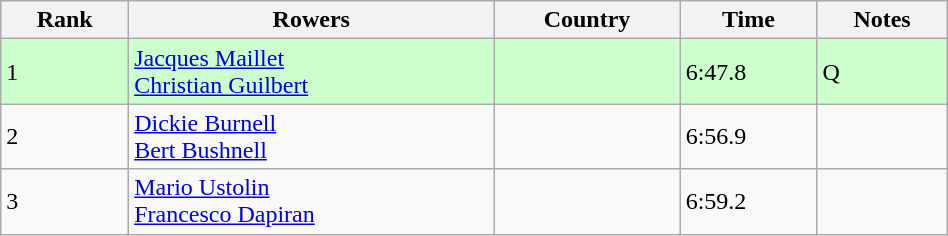<table class="wikitable" width=50%>
<tr>
<th>Rank</th>
<th>Rowers</th>
<th>Country</th>
<th>Time</th>
<th>Notes</th>
</tr>
<tr bgcolor=ccffcc>
<td>1</td>
<td><a href='#'>Jacques Maillet</a><br><a href='#'>Christian Guilbert</a></td>
<td></td>
<td>6:47.8</td>
<td>Q</td>
</tr>
<tr>
<td>2</td>
<td><a href='#'>Dickie Burnell</a><br><a href='#'>Bert Bushnell</a></td>
<td></td>
<td>6:56.9</td>
<td></td>
</tr>
<tr>
<td>3</td>
<td><a href='#'>Mario Ustolin</a><br><a href='#'>Francesco Dapiran</a></td>
<td></td>
<td>6:59.2</td>
<td></td>
</tr>
</table>
